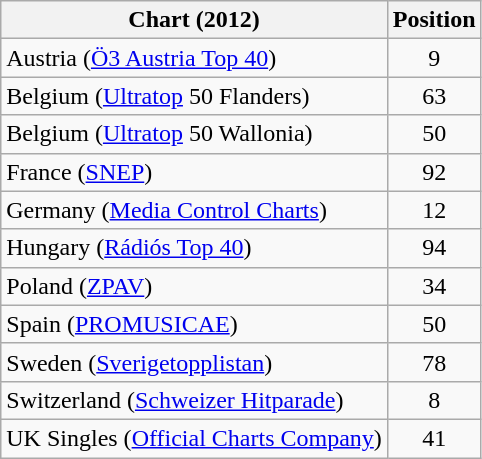<table class="wikitable sortable">
<tr>
<th scope="col">Chart (2012)</th>
<th scope="col">Position</th>
</tr>
<tr>
<td>Austria (<a href='#'>Ö3 Austria Top 40</a>)</td>
<td style="text-align:center;">9</td>
</tr>
<tr>
<td>Belgium (<a href='#'>Ultratop</a> 50 Flanders)</td>
<td style="text-align:center;">63</td>
</tr>
<tr>
<td>Belgium (<a href='#'>Ultratop</a> 50 Wallonia)</td>
<td style="text-align:center;">50</td>
</tr>
<tr>
<td>France (<a href='#'>SNEP</a>)</td>
<td style="text-align:center;">92</td>
</tr>
<tr>
<td>Germany (<a href='#'>Media Control Charts</a>)</td>
<td style="text-align:center;">12</td>
</tr>
<tr>
<td>Hungary (<a href='#'>Rádiós Top 40</a>)</td>
<td style="text-align:center;">94</td>
</tr>
<tr>
<td>Poland (<a href='#'>ZPAV</a>)</td>
<td style="text-align:center;">34</td>
</tr>
<tr>
<td>Spain (<a href='#'>PROMUSICAE</a>)</td>
<td style="text-align:center;">50</td>
</tr>
<tr>
<td>Sweden (<a href='#'>Sverigetopplistan</a>)</td>
<td style="text-align:center;">78</td>
</tr>
<tr>
<td>Switzerland (<a href='#'>Schweizer Hitparade</a>)</td>
<td style="text-align:center;">8</td>
</tr>
<tr>
<td>UK Singles (<a href='#'>Official Charts Company</a>)</td>
<td align="center">41</td>
</tr>
</table>
